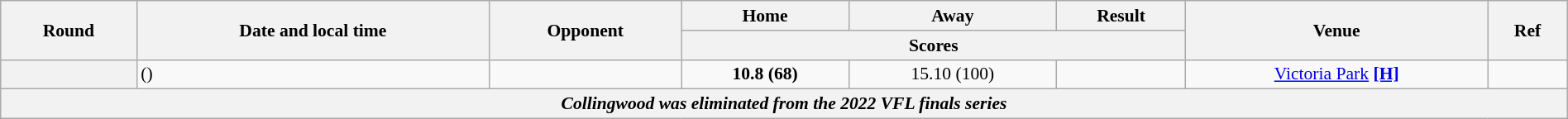<table class="wikitable plainrowheaders" style="font-size:90%; width:100%; text-align:center;">
<tr>
<th scope="col" rowspan="2">Round</th>
<th scope="col" rowspan="2">Date and local time</th>
<th scope="col" rowspan="2">Opponent</th>
<th scope="col">Home</th>
<th scope="col">Away</th>
<th scope="col">Result</th>
<th scope="col" rowspan="2">Venue</th>
<th scope="col" class="unsortable" rowspan=2>Ref</th>
</tr>
<tr>
<th scope="col" colspan="3">Scores</th>
</tr>
<tr>
<th scope="row"></th>
<td align=left> ()</td>
<td align=left></td>
<td><strong>10.8 (68)</strong></td>
<td>15.10 (100)</td>
<td></td>
<td><a href='#'>Victoria Park</a> <a href='#'><strong>[H]</strong></a></td>
<td></td>
</tr>
<tr>
<th colspan=8><span><em>Collingwood was eliminated from the 2022 VFL finals series</em></span></th>
</tr>
</table>
